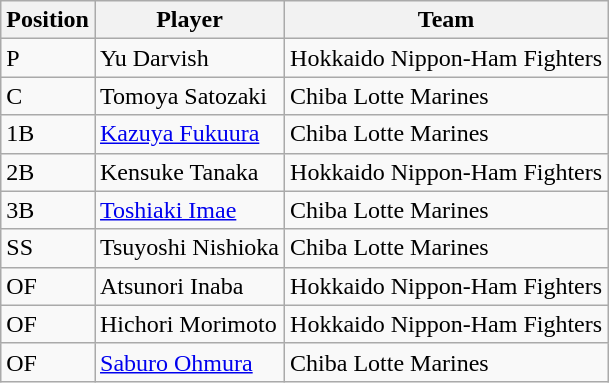<table class="wikitable">
<tr>
<th>Position</th>
<th>Player</th>
<th>Team</th>
</tr>
<tr>
<td>P</td>
<td>Yu Darvish</td>
<td>Hokkaido Nippon-Ham Fighters</td>
</tr>
<tr>
<td>C</td>
<td>Tomoya Satozaki</td>
<td>Chiba Lotte Marines</td>
</tr>
<tr>
<td>1B</td>
<td><a href='#'>Kazuya Fukuura</a></td>
<td>Chiba Lotte Marines</td>
</tr>
<tr>
<td>2B</td>
<td>Kensuke Tanaka</td>
<td>Hokkaido Nippon-Ham Fighters</td>
</tr>
<tr>
<td>3B</td>
<td><a href='#'>Toshiaki Imae</a></td>
<td>Chiba Lotte Marines</td>
</tr>
<tr>
<td>SS</td>
<td>Tsuyoshi Nishioka</td>
<td>Chiba Lotte Marines</td>
</tr>
<tr>
<td>OF</td>
<td>Atsunori Inaba</td>
<td>Hokkaido Nippon-Ham Fighters</td>
</tr>
<tr>
<td>OF</td>
<td>Hichori Morimoto</td>
<td>Hokkaido Nippon-Ham Fighters</td>
</tr>
<tr>
<td>OF</td>
<td><a href='#'>Saburo Ohmura</a></td>
<td>Chiba Lotte Marines</td>
</tr>
</table>
